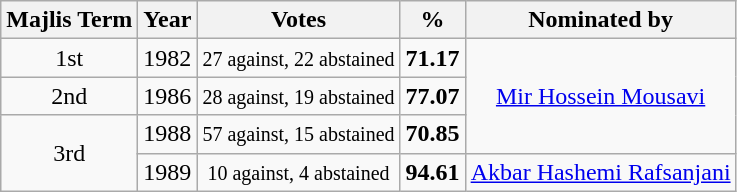<table class="wikitable" style="text-align:center;">
<tr>
<th>Majlis Term</th>
<th>Year</th>
<th>Votes</th>
<th>%</th>
<th>Nominated by</th>
</tr>
<tr>
<td>1st</td>
<td>1982</td>
<td> <small>27 against, 22 abstained</small></td>
<td><strong>71.17</strong></td>
<td rowspan="3"><a href='#'>Mir Hossein Mousavi</a></td>
</tr>
<tr>
<td>2nd</td>
<td>1986</td>
<td> <small>28 against, 19 abstained</small></td>
<td><strong>77.07</strong></td>
</tr>
<tr>
<td rowspan="2">3rd</td>
<td>1988</td>
<td> <small>57 against, 15 abstained</small></td>
<td><strong>70.85</strong></td>
</tr>
<tr>
<td>1989</td>
<td> <small>10 against, 4 abstained</small></td>
<td><strong>94.61</strong></td>
<td><a href='#'>Akbar Hashemi Rafsanjani</a></td>
</tr>
</table>
